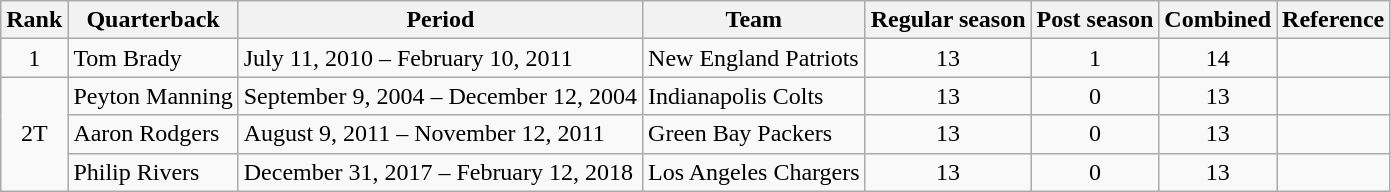<table class="wikitable">
<tr>
<th>Rank</th>
<th>Quarterback</th>
<th>Period</th>
<th>Team</th>
<th>Regular season</th>
<th>Post season</th>
<th>Combined</th>
<th>Reference</th>
</tr>
<tr>
<td style="text-align:center;">1</td>
<td>Tom Brady</td>
<td>July 11, 2010 – February 10, 2011</td>
<td>New England Patriots</td>
<td style="text-align:center;">13</td>
<td style="text-align:center;">1</td>
<td style="text-align:center;">14</td>
<td style="text-align:center;"></td>
</tr>
<tr>
<td style="text-align:center;" rowspan="3">2T</td>
<td>Peyton Manning</td>
<td>September 9, 2004 – December 12, 2004</td>
<td>Indianapolis Colts</td>
<td style="text-align:center;">13</td>
<td style="text-align:center;">0</td>
<td style="text-align:center;">13</td>
<td style="text-align:center;"></td>
</tr>
<tr>
<td>Aaron Rodgers</td>
<td>August 9, 2011 – November 12, 2011</td>
<td>Green Bay Packers</td>
<td style="text-align:center;">13</td>
<td style="text-align:center;">0</td>
<td style="text-align:center;">13</td>
<td style="text-align:center;"></td>
</tr>
<tr>
<td>Philip Rivers</td>
<td>December 31, 2017 – February 12, 2018</td>
<td>Los Angeles Chargers</td>
<td style="text-align:center;">13</td>
<td style="text-align:center;">0</td>
<td style="text-align:center;">13</td>
<td style="text-align:center;"></td>
</tr>
</table>
